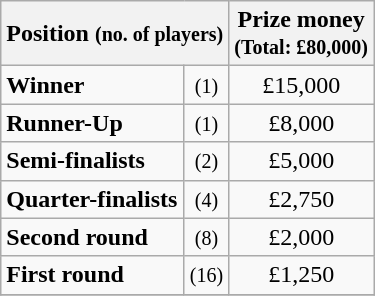<table class="wikitable">
<tr>
<th colspan=2>Position <small>(no. of players)</small></th>
<th>Prize money<br><small>(Total: £80,000)</small></th>
</tr>
<tr>
<td><strong>Winner</strong></td>
<td align=center><small>(1)</small></td>
<td align=center>£15,000</td>
</tr>
<tr>
<td><strong>Runner-Up</strong></td>
<td align=center><small>(1)</small></td>
<td align=center>£8,000</td>
</tr>
<tr>
<td><strong>Semi-finalists</strong></td>
<td align=center><small>(2)</small></td>
<td align=center>£5,000</td>
</tr>
<tr>
<td><strong>Quarter-finalists</strong></td>
<td align=center><small>(4)</small></td>
<td align=center>£2,750</td>
</tr>
<tr>
<td><strong>Second round</strong></td>
<td align=center><small>(8)</small></td>
<td align=center>£2,000</td>
</tr>
<tr>
<td><strong>First round</strong></td>
<td align=center><small>(16)</small></td>
<td align=center>£1,250</td>
</tr>
<tr>
</tr>
</table>
